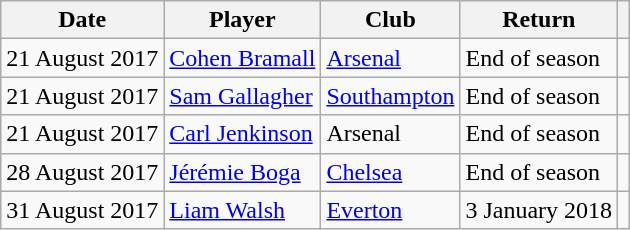<table class="wikitable" style=text-align:left>
<tr>
<th>Date</th>
<th>Player</th>
<th>Club</th>
<th>Return</th>
<th></th>
</tr>
<tr>
<td>21 August 2017</td>
<td><a href='#'>Cohen Bramall</a></td>
<td><a href='#'>Arsenal</a></td>
<td>End of season</td>
<td style=text-align:center></td>
</tr>
<tr>
<td>21 August 2017</td>
<td><a href='#'>Sam Gallagher</a></td>
<td><a href='#'>Southampton</a></td>
<td>End of season</td>
<td style=text-align:center></td>
</tr>
<tr>
<td>21 August 2017</td>
<td><a href='#'>Carl Jenkinson</a></td>
<td>Arsenal</td>
<td>End of season</td>
<td style=text-align:center></td>
</tr>
<tr>
<td>28 August 2017</td>
<td><a href='#'>Jérémie Boga</a></td>
<td><a href='#'>Chelsea</a></td>
<td>End of season</td>
<td style=text-align:center></td>
</tr>
<tr>
<td>31 August 2017</td>
<td><a href='#'>Liam Walsh</a></td>
<td><a href='#'>Everton</a></td>
<td>3 January 2018</td>
<td style=text-align:center></td>
</tr>
</table>
